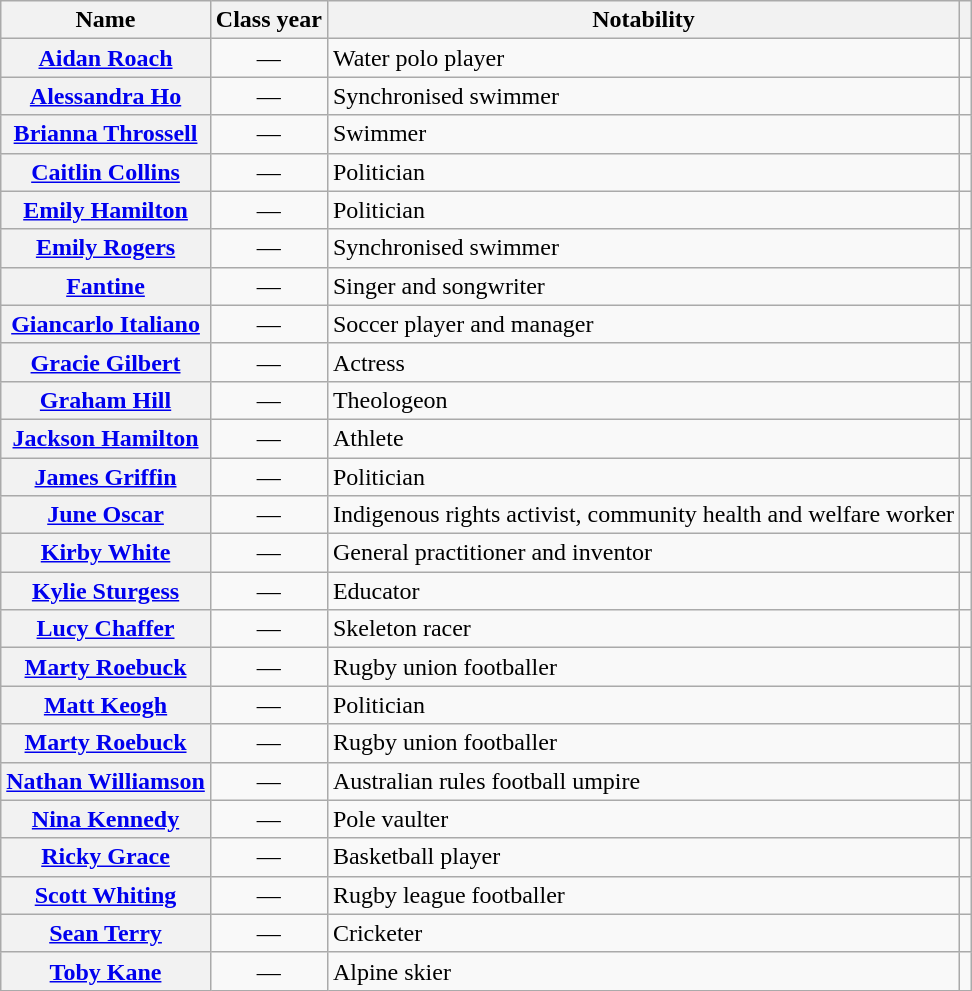<table class="wikitable sortable plainrowheaders" style="text-align:center; border:1px solid #A2A9B1; margin-top:0.5em;">
<tr>
<th scope="col" style="color: black;">Name</th>
<th scope="col" style="color: black;" data-sort-type="isoDate">Class year</th>
<th scope="col" style="color: black;" class="unsortable">Notability</th>
<th scope="col" style="color: black;" class="unsortable"></th>
</tr>
<tr>
<th scope="row"><a href='#'>Aidan Roach</a></th>
<td>—</td>
<td style="text-align:left;">Water polo player</td>
<td></td>
</tr>
<tr>
<th scope="row"><a href='#'>Alessandra Ho</a></th>
<td>—</td>
<td style="text-align:left;">Synchronised swimmer</td>
<td></td>
</tr>
<tr>
<th scope="row"><a href='#'>Brianna Throssell</a></th>
<td>—</td>
<td style="text-align:left;">Swimmer</td>
<td></td>
</tr>
<tr>
<th scope="row"><a href='#'>Caitlin Collins</a></th>
<td>—</td>
<td style="text-align:left;">Politician</td>
<td></td>
</tr>
<tr>
<th scope="row"><a href='#'>Emily Hamilton</a></th>
<td>—</td>
<td style="text-align:left;">Politician</td>
<td></td>
</tr>
<tr>
<th scope="row"><a href='#'>Emily Rogers</a></th>
<td>—</td>
<td style="text-align:left;">Synchronised swimmer</td>
<td></td>
</tr>
<tr>
<th scope="row"><a href='#'>Fantine</a></th>
<td>—</td>
<td style="text-align:left;">Singer and songwriter</td>
<td></td>
</tr>
<tr>
<th scope="row"><a href='#'>Giancarlo Italiano</a></th>
<td>—</td>
<td style="text-align:left;">Soccer player and manager</td>
<td></td>
</tr>
<tr>
<th scope="row"><a href='#'>Gracie Gilbert</a></th>
<td>—</td>
<td style="text-align:left;">Actress</td>
<td></td>
</tr>
<tr>
<th scope="row"><a href='#'>Graham Hill</a></th>
<td>—</td>
<td style="text-align:left;">Theologeon</td>
<td></td>
</tr>
<tr>
<th scope="row"><a href='#'>Jackson Hamilton</a></th>
<td>—</td>
<td style="text-align:left;">Athlete</td>
<td></td>
</tr>
<tr>
<th scope="row"><a href='#'>James Griffin</a></th>
<td>—</td>
<td style="text-align:left;">Politician</td>
<td></td>
</tr>
<tr>
<th scope="row"><a href='#'>June Oscar</a></th>
<td>—</td>
<td style="text-align:left;">Indigenous rights activist, community health and welfare worker</td>
<td></td>
</tr>
<tr>
<th scope="row"><a href='#'>Kirby White</a></th>
<td>—</td>
<td style="text-align:left;">General practitioner and inventor</td>
<td></td>
</tr>
<tr>
<th scope="row"><a href='#'>Kylie Sturgess</a></th>
<td>—</td>
<td style="text-align:left;">Educator</td>
<td></td>
</tr>
<tr>
<th scope="row"><a href='#'>Lucy Chaffer</a></th>
<td>—</td>
<td style="text-align:left;">Skeleton racer</td>
<td></td>
</tr>
<tr>
<th scope="row"><a href='#'>Marty Roebuck</a></th>
<td>—</td>
<td style="text-align:left;">Rugby union footballer</td>
<td></td>
</tr>
<tr>
<th scope="row"><a href='#'>Matt Keogh</a></th>
<td>—</td>
<td style="text-align:left;">Politician</td>
<td></td>
</tr>
<tr>
<th scope="row"><a href='#'>Marty Roebuck</a></th>
<td>—</td>
<td style="text-align:left;">Rugby union footballer</td>
<td></td>
</tr>
<tr>
<th scope="row"><a href='#'>Nathan Williamson</a></th>
<td>—</td>
<td style="text-align:left;">Australian rules football umpire</td>
<td></td>
</tr>
<tr>
<th scope="row"><a href='#'>Nina Kennedy</a></th>
<td>—</td>
<td style="text-align:left;">Pole vaulter</td>
<td></td>
</tr>
<tr>
<th scope="row"><a href='#'>Ricky Grace</a></th>
<td>—</td>
<td style="text-align:left;">Basketball player</td>
<td></td>
</tr>
<tr>
<th scope="row"><a href='#'>Scott Whiting</a></th>
<td>—</td>
<td style="text-align:left;">Rugby league footballer</td>
<td></td>
</tr>
<tr>
<th scope="row"><a href='#'>Sean Terry</a></th>
<td>—</td>
<td style="text-align:left;">Cricketer</td>
<td></td>
</tr>
<tr>
<th scope="row"><a href='#'>Toby Kane</a></th>
<td>—</td>
<td style="text-align:left;">Alpine skier</td>
<td></td>
</tr>
</table>
